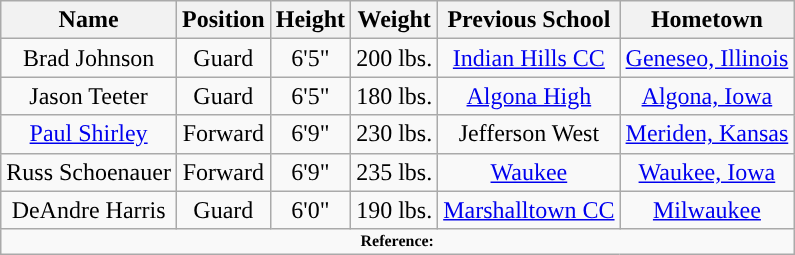<table class="wikitable" style="text-align: center">
<tr align=center>
<th>Name</th>
<th>Position</th>
<th>Height</th>
<th>Weight</th>
<th>Previous School</th>
<th>Hometown</th>
</tr>
<tr>
<td>Brad Johnson</td>
<td>Guard</td>
<td>6'5"</td>
<td>200 lbs.</td>
<td><a href='#'>Indian Hills CC</a></td>
<td><a href='#'>Geneseo, Illinois</a></td>
</tr>
<tr>
<td>Jason Teeter</td>
<td>Guard</td>
<td>6'5"</td>
<td>180 lbs.</td>
<td><a href='#'>Algona High</a></td>
<td><a href='#'>Algona, Iowa</a></td>
</tr>
<tr>
<td><a href='#'>Paul Shirley</a></td>
<td>Forward</td>
<td>6'9"</td>
<td>230 lbs.</td>
<td>Jefferson West</td>
<td><a href='#'>Meriden, Kansas</a></td>
</tr>
<tr>
<td>Russ Schoenauer</td>
<td>Forward</td>
<td>6'9"</td>
<td>235 lbs.</td>
<td><a href='#'>Waukee</a></td>
<td><a href='#'>Waukee, Iowa</a></td>
</tr>
<tr>
<td>DeAndre Harris</td>
<td>Guard</td>
<td>6'0"</td>
<td>190 lbs.</td>
<td><a href='#'>Marshalltown CC</a></td>
<td><a href='#'>Milwaukee</a></td>
</tr>
<tr>
<td colspan="6"  style="font-size:8pt; text-align:center;"><strong>Reference:</strong></td>
</tr>
</table>
